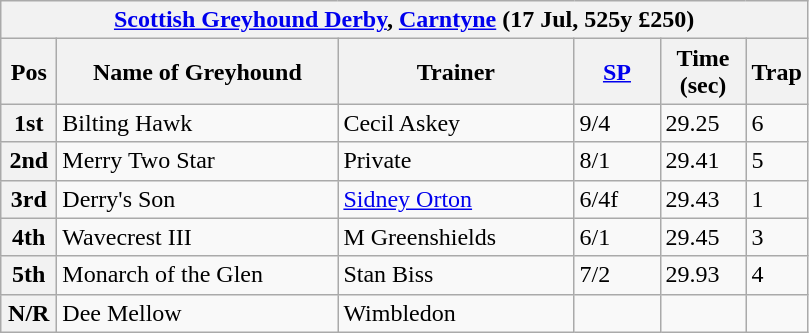<table class="wikitable">
<tr>
<th colspan="6"><a href='#'>Scottish Greyhound Derby</a>, <a href='#'>Carntyne</a> (17 Jul, 525y £250)</th>
</tr>
<tr>
<th width=30>Pos</th>
<th width=180>Name of Greyhound</th>
<th width=150>Trainer</th>
<th width=50><a href='#'>SP</a></th>
<th width=50>Time (sec)</th>
<th width=30>Trap</th>
</tr>
<tr>
<th>1st</th>
<td>Bilting Hawk</td>
<td>Cecil Askey</td>
<td>9/4</td>
<td>29.25</td>
<td>6</td>
</tr>
<tr>
<th>2nd</th>
<td>Merry Two Star</td>
<td>Private</td>
<td>8/1</td>
<td>29.41</td>
<td>5</td>
</tr>
<tr>
<th>3rd</th>
<td>Derry's Son</td>
<td><a href='#'>Sidney Orton</a></td>
<td>6/4f</td>
<td>29.43</td>
<td>1</td>
</tr>
<tr>
<th>4th</th>
<td>Wavecrest III</td>
<td>M Greenshields</td>
<td>6/1</td>
<td>29.45</td>
<td>3</td>
</tr>
<tr>
<th>5th</th>
<td>Monarch of the Glen</td>
<td>Stan Biss</td>
<td>7/2</td>
<td>29.93</td>
<td>4</td>
</tr>
<tr>
<th>N/R</th>
<td>Dee Mellow</td>
<td>Wimbledon</td>
<td></td>
<td></td>
<td></td>
</tr>
</table>
